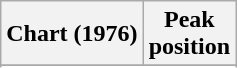<table class="wikitable sortable plainrowheaders" style="text-align:center;">
<tr>
<th scope="col">Chart (1976)</th>
<th scope="col">Peak<br>position</th>
</tr>
<tr>
</tr>
<tr>
</tr>
<tr>
</tr>
</table>
